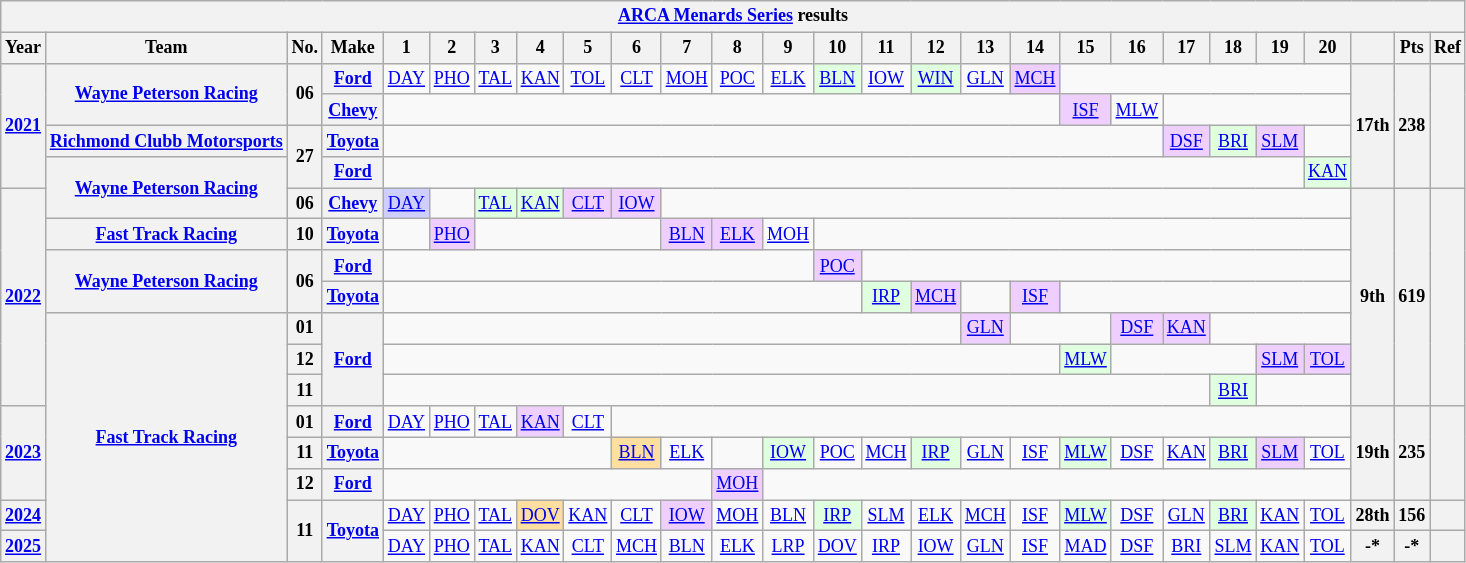<table class="wikitable" style="text-align:center; font-size:75%">
<tr>
<th colspan="27"><a href='#'>ARCA Menards Series</a> results</th>
</tr>
<tr>
<th>Year</th>
<th>Team</th>
<th>No.</th>
<th>Make</th>
<th>1</th>
<th>2</th>
<th>3</th>
<th>4</th>
<th>5</th>
<th>6</th>
<th>7</th>
<th>8</th>
<th>9</th>
<th>10</th>
<th>11</th>
<th>12</th>
<th>13</th>
<th>14</th>
<th>15</th>
<th>16</th>
<th>17</th>
<th>18</th>
<th>19</th>
<th>20</th>
<th></th>
<th>Pts</th>
<th>Ref</th>
</tr>
<tr>
<th rowspan=4><a href='#'>2021</a></th>
<th rowspan=2><a href='#'>Wayne Peterson Racing</a></th>
<th rowspan=2>06</th>
<th><a href='#'>Ford</a></th>
<td><a href='#'>DAY</a></td>
<td><a href='#'>PHO</a></td>
<td><a href='#'>TAL</a></td>
<td><a href='#'>KAN</a></td>
<td><a href='#'>TOL</a></td>
<td><a href='#'>CLT</a></td>
<td><a href='#'>MOH</a></td>
<td><a href='#'>POC</a></td>
<td><a href='#'>ELK</a></td>
<td style="background:#DFFFDF;"><a href='#'>BLN</a><br></td>
<td><a href='#'>IOW</a></td>
<td style="background:#DFFFDF;"><a href='#'>WIN</a><br></td>
<td><a href='#'>GLN</a></td>
<td style="background:#EFCFFF;"><a href='#'>MCH</a><br></td>
<td colspan=6></td>
<th rowspan=4>17th</th>
<th rowspan=4>238</th>
<th rowspan=4></th>
</tr>
<tr>
<th><a href='#'>Chevy</a></th>
<td colspan=14></td>
<td style="background:#EFCFFF;"><a href='#'>ISF</a><br></td>
<td><a href='#'>MLW</a></td>
<td colspan=4></td>
</tr>
<tr>
<th><a href='#'>Richmond Clubb Motorsports</a></th>
<th rowspan=2>27</th>
<th><a href='#'>Toyota</a></th>
<td colspan=16></td>
<td style="background:#EFCFFF;"><a href='#'>DSF</a><br></td>
<td style="background:#DFFFDF;"><a href='#'>BRI</a><br></td>
<td style="background:#EFCFFF;"><a href='#'>SLM</a><br></td>
<td></td>
</tr>
<tr>
<th rowspan=2><a href='#'>Wayne Peterson Racing</a></th>
<th><a href='#'>Ford</a></th>
<td colspan=19></td>
<td style="background:#DFFFDF;"><a href='#'>KAN</a><br></td>
</tr>
<tr>
<th rowspan=7><a href='#'>2022</a></th>
<th>06</th>
<th><a href='#'>Chevy</a></th>
<td style="background:#CFCFFF;"><a href='#'>DAY</a><br></td>
<td colspan=1></td>
<td style="background:#DFFFDF;"><a href='#'>TAL</a><br></td>
<td style="background:#DFFFDF;"><a href='#'>KAN</a><br></td>
<td style="background:#EFCFFF;"><a href='#'>CLT</a><br></td>
<td style="background:#EFCFFF;"><a href='#'>IOW</a><br></td>
<td colspan=14></td>
<th rowspan=7>9th</th>
<th rowspan=7>619</th>
<th rowspan=7></th>
</tr>
<tr>
<th><a href='#'>Fast Track Racing</a></th>
<th>10</th>
<th><a href='#'>Toyota</a></th>
<td colspan=1></td>
<td style="background:#EFCFFF;"><a href='#'>PHO</a><br></td>
<td colspan=4></td>
<td style="background:#EFCFFF;"><a href='#'>BLN</a><br></td>
<td style="background:#EFCFFF;"><a href='#'>ELK</a><br></td>
<td><a href='#'>MOH</a></td>
<td colspan=11></td>
</tr>
<tr>
<th rowspan=2><a href='#'>Wayne Peterson Racing</a></th>
<th rowspan=2>06</th>
<th><a href='#'>Ford</a></th>
<td colspan=9></td>
<td style="background:#EFCFFF;"><a href='#'>POC</a><br></td>
<td colspan=10></td>
</tr>
<tr>
<th><a href='#'>Toyota</a></th>
<td colspan=10></td>
<td style="background:#DFFFDF;"><a href='#'>IRP</a><br></td>
<td style="background:#EFCFFF;"><a href='#'>MCH</a><br></td>
<td></td>
<td style="background:#EFCFFF;"><a href='#'>ISF</a><br></td>
<td colspan=6></td>
</tr>
<tr>
<th rowspan="8"><a href='#'>Fast Track Racing</a></th>
<th>01</th>
<th rowspan=3><a href='#'>Ford</a></th>
<td colspan=12></td>
<td style="background:#EFCFFF;"><a href='#'>GLN</a><br></td>
<td colspan=2></td>
<td style="background:#EFCFFF;"><a href='#'>DSF</a><br></td>
<td style="background:#EFCFFF;"><a href='#'>KAN</a><br></td>
<td colspan=3></td>
</tr>
<tr>
<th>12</th>
<td colspan=14></td>
<td style="background:#DFFFDF;"><a href='#'>MLW</a><br></td>
<td colspan=3></td>
<td style="background:#EFCFFF;"><a href='#'>SLM</a><br></td>
<td style="background:#EFCFFF;"><a href='#'>TOL</a><br></td>
</tr>
<tr>
<th>11</th>
<td colspan=17></td>
<td style="background:#DFFFDF;"><a href='#'>BRI</a><br></td>
<td colspan=2></td>
</tr>
<tr>
<th rowspan=3><a href='#'>2023</a></th>
<th>01</th>
<th><a href='#'>Ford</a></th>
<td><a href='#'>DAY</a></td>
<td><a href='#'>PHO</a></td>
<td><a href='#'>TAL</a></td>
<td style="background:#EFCFFF;"><a href='#'>KAN</a><br></td>
<td><a href='#'>CLT</a></td>
<td colspan=15></td>
<th rowspan=3>19th</th>
<th rowspan=3>235</th>
<th rowspan=3></th>
</tr>
<tr>
<th>11</th>
<th><a href='#'>Toyota</a></th>
<td colspan=5></td>
<td style="background:#FFDF9F;"><a href='#'>BLN</a><br></td>
<td><a href='#'>ELK</a></td>
<td></td>
<td style="background:#DFFFDF;"><a href='#'>IOW</a><br></td>
<td><a href='#'>POC</a></td>
<td><a href='#'>MCH</a></td>
<td style="background:#DFFFDF;"><a href='#'>IRP</a><br></td>
<td><a href='#'>GLN</a></td>
<td><a href='#'>ISF</a></td>
<td style="background:#DFFFDF;"><a href='#'>MLW</a><br></td>
<td><a href='#'>DSF</a></td>
<td><a href='#'>KAN</a></td>
<td style="background:#DFFFDF;"><a href='#'>BRI</a><br></td>
<td style="background:#EFCFFF;"><a href='#'>SLM</a><br></td>
<td><a href='#'>TOL</a></td>
</tr>
<tr>
<th>12</th>
<th><a href='#'>Ford</a></th>
<td colspan=7></td>
<td style="background:#EFCFFF;"><a href='#'>MOH</a><br></td>
<td colspan=12></td>
</tr>
<tr>
<th><a href='#'>2024</a></th>
<th rowspan=2>11</th>
<th rowspan=2><a href='#'>Toyota</a></th>
<td><a href='#'>DAY</a></td>
<td><a href='#'>PHO</a></td>
<td><a href='#'>TAL</a></td>
<td style="background:#FFDF9F;"><a href='#'>DOV</a><br></td>
<td><a href='#'>KAN</a></td>
<td><a href='#'>CLT</a></td>
<td style="background:#EFCFFF;"><a href='#'>IOW</a><br></td>
<td><a href='#'>MOH</a></td>
<td><a href='#'>BLN</a></td>
<td style="background:#DFFFDF;"><a href='#'>IRP</a><br></td>
<td><a href='#'>SLM</a></td>
<td><a href='#'>ELK</a></td>
<td><a href='#'>MCH</a></td>
<td><a href='#'>ISF</a></td>
<td style="background:#DFFFDF;"><a href='#'>MLW</a><br></td>
<td><a href='#'>DSF</a></td>
<td><a href='#'>GLN</a></td>
<td style="background:#DFFFDF;"><a href='#'>BRI</a><br></td>
<td><a href='#'>KAN</a></td>
<td><a href='#'>TOL</a></td>
<th>28th</th>
<th>156</th>
<th></th>
</tr>
<tr>
<th><a href='#'>2025</a></th>
<td><a href='#'>DAY</a></td>
<td><a href='#'>PHO</a></td>
<td><a href='#'>TAL</a></td>
<td><a href='#'>KAN</a></td>
<td><a href='#'>CLT</a></td>
<td><a href='#'>MCH</a></td>
<td><a href='#'>BLN</a></td>
<td><a href='#'>ELK</a></td>
<td><a href='#'>LRP</a></td>
<td><a href='#'>DOV</a></td>
<td><a href='#'>IRP</a></td>
<td><a href='#'>IOW</a></td>
<td><a href='#'>GLN</a></td>
<td><a href='#'>ISF</a></td>
<td><a href='#'>MAD</a></td>
<td><a href='#'>DSF</a></td>
<td><a href='#'>BRI</a></td>
<td><a href='#'>SLM</a></td>
<td><a href='#'>KAN</a></td>
<td><a href='#'>TOL</a></td>
<th>-*</th>
<th>-*</th>
<th></th>
</tr>
</table>
